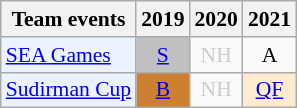<table class="wikitable" style="font-size: 90%; text-align:center">
<tr>
<th>Team events</th>
<th>2019</th>
<th>2020</th>
<th>2021</th>
</tr>
<tr>
<td bgcolor="#ECF2FF"; align="left"><a href='#'>SEA Games</a></td>
<td bgcolor=silver><a href='#'>S</a></td>
<td style=color:#ccc>NH</td>
<td>A</td>
</tr>
<tr>
<td bgcolor="#ECF2FF"; align="left"><a href='#'>Sudirman Cup</a></td>
<td bgcolor=CD7F32><a href='#'>B</a></td>
<td style=color:#ccc>NH</td>
<td bgcolor=FFEBCD><a href='#'>QF</a></td>
</tr>
</table>
